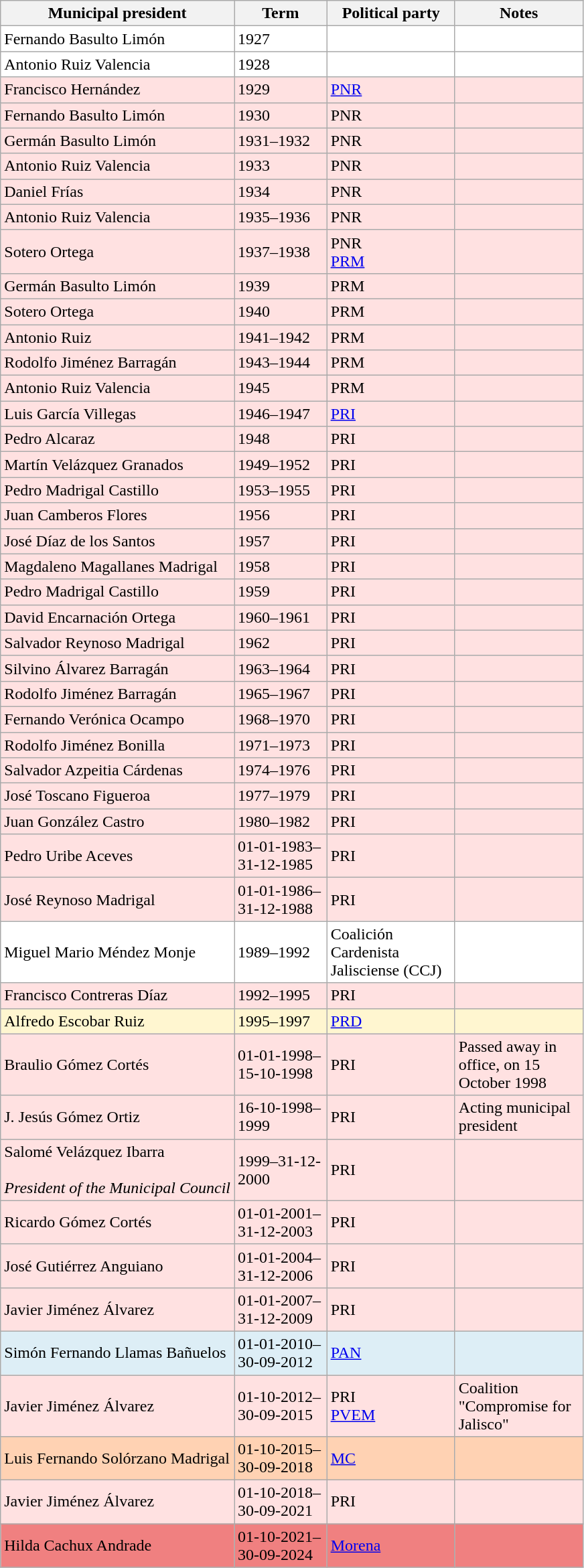<table class="wikitable">
<tr>
<th>Municipal president</th>
<th width=85px>Term</th>
<th width=120px>Political party</th>
<th width=120px>Notes</th>
</tr>
<tr style="background:#ffffff">
<td>Fernando Basulto Limón</td>
<td>1927</td>
<td></td>
<td></td>
</tr>
<tr style="background:#ffffff">
<td>Antonio Ruiz Valencia</td>
<td>1928</td>
<td></td>
<td></td>
</tr>
<tr style="background:#ffe1e1">
<td>Francisco Hernández</td>
<td>1929</td>
<td><a href='#'>PNR</a> </td>
<td></td>
</tr>
<tr style="background:#ffe1e1">
<td>Fernando Basulto Limón</td>
<td>1930</td>
<td>PNR </td>
<td></td>
</tr>
<tr style="background:#ffe1e1">
<td>Germán Basulto Limón</td>
<td>1931–1932</td>
<td>PNR </td>
<td></td>
</tr>
<tr style="background:#ffe1e1">
<td>Antonio Ruiz Valencia</td>
<td>1933</td>
<td>PNR </td>
<td></td>
</tr>
<tr style="background:#ffe1e1">
<td>Daniel Frías</td>
<td>1934</td>
<td>PNR </td>
<td></td>
</tr>
<tr style="background:#ffe1e1">
<td>Antonio Ruiz Valencia</td>
<td>1935–1936</td>
<td>PNR </td>
<td></td>
</tr>
<tr style="background:#ffe1e1">
<td>Sotero Ortega</td>
<td>1937–1938</td>
<td>PNR <br> <a href='#'>PRM</a> </td>
<td></td>
</tr>
<tr style="background:#ffe1e1">
<td>Germán Basulto Limón</td>
<td>1939</td>
<td>PRM </td>
<td></td>
</tr>
<tr style="background:#ffe1e1">
<td>Sotero Ortega</td>
<td>1940</td>
<td>PRM </td>
<td></td>
</tr>
<tr style="background:#ffe1e1">
<td>Antonio Ruiz</td>
<td>1941–1942</td>
<td>PRM </td>
<td></td>
</tr>
<tr style="background:#ffe1e1">
<td>Rodolfo Jiménez Barragán</td>
<td>1943–1944</td>
<td>PRM </td>
<td></td>
</tr>
<tr style="background:#ffe1e1">
<td>Antonio Ruiz Valencia</td>
<td>1945</td>
<td>PRM </td>
<td></td>
</tr>
<tr style="background:#ffe1e1">
<td>Luis García Villegas</td>
<td>1946–1947</td>
<td><a href='#'>PRI</a> </td>
<td></td>
</tr>
<tr style="background:#ffe1e1">
<td>Pedro Alcaraz</td>
<td>1948</td>
<td>PRI </td>
<td></td>
</tr>
<tr style="background:#ffe1e1">
<td>Martín Velázquez Granados</td>
<td>1949–1952</td>
<td>PRI </td>
<td></td>
</tr>
<tr style="background:#ffe1e1">
<td>Pedro Madrigal Castillo</td>
<td>1953–1955</td>
<td>PRI </td>
<td></td>
</tr>
<tr style="background:#ffe1e1">
<td>Juan Camberos Flores</td>
<td>1956</td>
<td>PRI </td>
<td></td>
</tr>
<tr style="background:#ffe1e1">
<td>José Díaz de los Santos</td>
<td>1957</td>
<td>PRI </td>
<td></td>
</tr>
<tr style="background:#ffe1e1">
<td>Magdaleno Magallanes Madrigal</td>
<td>1958</td>
<td>PRI </td>
<td></td>
</tr>
<tr style="background:#ffe1e1">
<td>Pedro Madrigal Castillo</td>
<td>1959</td>
<td>PRI </td>
<td></td>
</tr>
<tr style="background:#ffe1e1">
<td>David Encarnación Ortega</td>
<td>1960–1961</td>
<td>PRI </td>
<td></td>
</tr>
<tr style="background:#ffe1e1">
<td>Salvador Reynoso Madrigal</td>
<td>1962</td>
<td>PRI </td>
<td></td>
</tr>
<tr style="background:#ffe1e1">
<td>Silvino Álvarez Barragán</td>
<td>1963–1964</td>
<td>PRI </td>
<td></td>
</tr>
<tr style="background:#ffe1e1">
<td>Rodolfo Jiménez Barragán</td>
<td>1965–1967</td>
<td>PRI </td>
<td></td>
</tr>
<tr style="background:#ffe1e1">
<td>Fernando Verónica Ocampo</td>
<td>1968–1970</td>
<td>PRI </td>
<td></td>
</tr>
<tr style="background:#ffe1e1">
<td>Rodolfo Jiménez Bonilla</td>
<td>1971–1973</td>
<td>PRI </td>
<td></td>
</tr>
<tr style="background:#ffe1e1">
<td>Salvador Azpeitia Cárdenas</td>
<td>1974–1976</td>
<td>PRI </td>
<td></td>
</tr>
<tr style="background:#ffe1e1">
<td>José Toscano Figueroa</td>
<td>1977–1979</td>
<td>PRI </td>
<td></td>
</tr>
<tr style="background:#ffe1e1">
<td>Juan González Castro</td>
<td>1980–1982</td>
<td>PRI </td>
<td></td>
</tr>
<tr style="background:#ffe1e1">
<td>Pedro Uribe Aceves</td>
<td>01-01-1983–31-12-1985</td>
<td>PRI </td>
<td></td>
</tr>
<tr style="background:#ffe1e1">
<td>José Reynoso Madrigal</td>
<td>01-01-1986–31-12-1988</td>
<td>PRI </td>
<td></td>
</tr>
<tr style="background:#ffffff">
<td>Miguel Mario Méndez Monje</td>
<td>1989–1992</td>
<td>Coalición Cardenista Jalisciense (CCJ)</td>
<td></td>
</tr>
<tr style="background:#ffe1e1">
<td>Francisco Contreras Díaz</td>
<td>1992–1995</td>
<td>PRI </td>
<td></td>
</tr>
<tr style="background:#fff6d0">
<td>Alfredo Escobar Ruiz</td>
<td>1995–1997</td>
<td><a href='#'>PRD</a> </td>
<td></td>
</tr>
<tr style="background:#ffe1e1">
<td>Braulio Gómez Cortés</td>
<td>01-01-1998–15-10-1998</td>
<td>PRI </td>
<td>Passed away in office, on 15 October 1998</td>
</tr>
<tr style="background:#ffe1e1">
<td>J. Jesús Gómez Ortiz</td>
<td>16-10-1998–1999</td>
<td>PRI </td>
<td>Acting municipal president</td>
</tr>
<tr style="background:#ffe1e1">
<td>Salomé Velázquez Ibarra<br><br><em>President of the Municipal Council</em></td>
<td>1999–31-12-2000</td>
<td>PRI </td>
<td></td>
</tr>
<tr style="background:#ffe1e1">
<td>Ricardo Gómez Cortés</td>
<td>01-01-2001–31-12-2003</td>
<td>PRI </td>
<td></td>
</tr>
<tr style="background:#ffe1e1">
<td>José Gutiérrez Anguiano</td>
<td>01-01-2004–31-12-2006</td>
<td>PRI </td>
<td></td>
</tr>
<tr style="background:#ffe1e1">
<td>Javier Jiménez Álvarez</td>
<td>01-01-2007–31-12-2009</td>
<td>PRI </td>
<td></td>
</tr>
<tr style="background:#ddeef6">
<td>Simón Fernando Llamas Bañuelos</td>
<td>01-01-2010–30-09-2012</td>
<td><a href='#'>PAN</a> </td>
<td></td>
</tr>
<tr style="background:#ffe1e1">
<td>Javier Jiménez Álvarez</td>
<td>01-10-2012–30-09-2015</td>
<td>PRI <br> <a href='#'>PVEM</a> </td>
<td>Coalition "Compromise for Jalisco"</td>
</tr>
<tr style="background:#ffd2b3">
<td>Luis Fernando Solórzano Madrigal</td>
<td>01-10-2015–30-09-2018</td>
<td><a href='#'>MC</a> </td>
<td></td>
</tr>
<tr style="background:#ffe1e1">
<td>Javier Jiménez Álvarez</td>
<td>01-10-2018–30-09-2021</td>
<td>PRI </td>
<td></td>
</tr>
<tr style="background:#f08080">
<td>Hilda Cachux Andrade</td>
<td>01-10-2021–30-09-2024</td>
<td><a href='#'>Morena</a> </td>
<td></td>
</tr>
</table>
